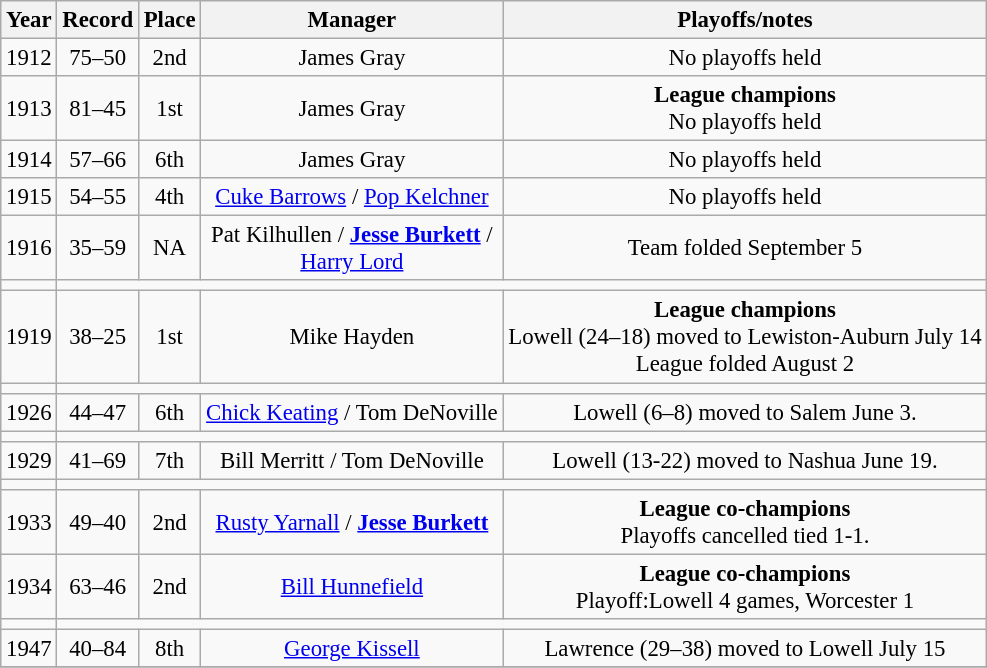<table class="wikitable" style="text-align:center; font-size: 95%;">
<tr>
<th>Year</th>
<th>Record</th>
<th>Place</th>
<th>Manager</th>
<th>Playoffs/notes</th>
</tr>
<tr align=center>
<td>1912</td>
<td>75–50</td>
<td>2nd</td>
<td>James Gray</td>
<td>No playoffs held</td>
</tr>
<tr align=center>
<td>1913</td>
<td>81–45</td>
<td>1st</td>
<td>James Gray</td>
<td><strong>League champions</strong><br>No playoffs held</td>
</tr>
<tr align=center>
<td>1914</td>
<td>57–66</td>
<td>6th</td>
<td>James Gray</td>
<td>No playoffs held</td>
</tr>
<tr align=center>
<td>1915</td>
<td>54–55</td>
<td>4th</td>
<td><a href='#'>Cuke Barrows</a> / <a href='#'>Pop Kelchner</a></td>
<td>No playoffs held</td>
</tr>
<tr align=center>
<td>1916</td>
<td>35–59</td>
<td>NA</td>
<td>Pat Kilhullen  / <strong><a href='#'>Jesse Burkett</a></strong> /<br> <a href='#'>Harry Lord</a></td>
<td>Team folded September 5</td>
</tr>
<tr align=center>
<td></td>
</tr>
<tr align=center>
<td>1919</td>
<td>38–25</td>
<td>1st</td>
<td>Mike Hayden</td>
<td><strong>League champions</strong><br>Lowell (24–18) moved to Lewiston-Auburn July 14<br>League folded August 2</td>
</tr>
<tr align=center>
<td></td>
</tr>
<tr align=center>
<td>1926</td>
<td>44–47</td>
<td>6th</td>
<td><a href='#'>Chick Keating</a> / Tom DeNoville</td>
<td>Lowell (6–8) moved to Salem June 3.</td>
</tr>
<tr align=center>
<td></td>
</tr>
<tr align=center>
<td>1929</td>
<td>41–69</td>
<td>7th</td>
<td>Bill Merritt / Tom DeNoville</td>
<td>Lowell (13-22) moved to Nashua June 19.</td>
</tr>
<tr align=center>
<td></td>
</tr>
<tr align=center>
<td>1933</td>
<td>49–40</td>
<td>2nd</td>
<td><a href='#'>Rusty Yarnall</a> / <strong><a href='#'>Jesse Burkett</a></strong></td>
<td><strong>League co-champions</strong><br> Playoffs cancelled tied 1-1.</td>
</tr>
<tr align=center>
<td>1934</td>
<td>63–46</td>
<td>2nd</td>
<td><a href='#'>Bill Hunnefield</a></td>
<td><strong>League co-champions</strong><br>Playoff:Lowell 4 games, Worcester 1</td>
</tr>
<tr align=center>
<td></td>
</tr>
<tr align=center>
<td>1947</td>
<td>40–84</td>
<td>8th</td>
<td><a href='#'>George Kissell</a></td>
<td>Lawrence (29–38) moved to Lowell July 15</td>
</tr>
<tr align=center>
</tr>
</table>
